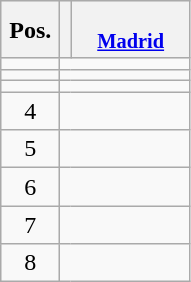<table class="wikitable sortable" style="text-align:center;">
<tr bgcolor="#efefef">
<th style="width:2em;">Pos.</th>
<th></th>
<th style="width:5.2em;;font-size:85%;vertical-align:top;padding-left:4px;;padding-right:4px;;"><br><a href='#'>Madrid</a></th>
</tr>
<tr>
<td></td>
<td colspan="2" align="left"></td>
</tr>
<tr>
<td></td>
<td colspan="2" align="left"></td>
</tr>
<tr>
<td></td>
<td colspan="2" align="left"></td>
</tr>
<tr>
<td>4</td>
<td colspan="2" align="left"></td>
</tr>
<tr>
<td>5</td>
<td colspan="2" align="left"></td>
</tr>
<tr>
<td>6</td>
<td colspan="2" align="left"></td>
</tr>
<tr>
<td>7</td>
<td colspan="2" align="left"></td>
</tr>
<tr>
<td>8</td>
<td colspan="2" align="left"></td>
</tr>
</table>
